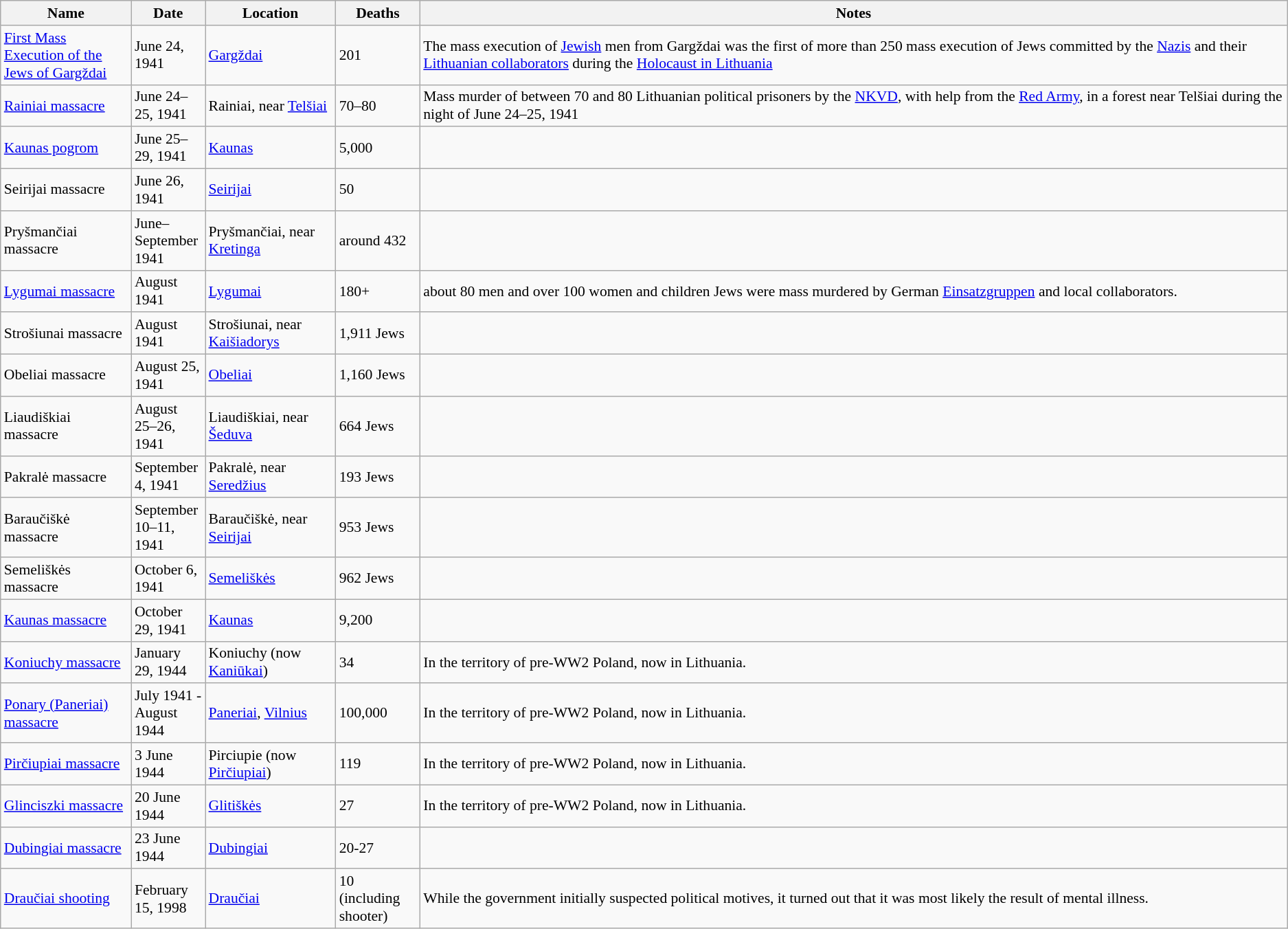<table class="sortable wikitable" style="font-size:90%;">
<tr>
<th style="width:120px;">Name</th>
<th style="width:65px;">Date</th>
<th style="width:120px;">Location</th>
<th style="width:75px;">Deaths</th>
<th class="unsortable">Notes</th>
</tr>
<tr>
<td><a href='#'>First Mass Execution of the Jews of Gargždai</a></td>
<td>June 24, 1941</td>
<td><a href='#'>Gargždai</a></td>
<td>201</td>
<td>The mass execution of <a href='#'>Jewish</a> men from Gargždai was the first of more than 250 mass execution of Jews committed by the <a href='#'>Nazis</a> and their <a href='#'>Lithuanian collaborators</a> during the <a href='#'>Holocaust in Lithuania</a></td>
</tr>
<tr>
<td><a href='#'>Rainiai massacre</a></td>
<td>June 24–25, 1941</td>
<td>Rainiai, near <a href='#'>Telšiai</a></td>
<td>70–80</td>
<td>Mass murder of between 70 and 80 Lithuanian political prisoners by the <a href='#'>NKVD</a>, with help from the <a href='#'>Red Army</a>, in a forest near Telšiai during the night of June 24–25, 1941</td>
</tr>
<tr>
<td><a href='#'>Kaunas pogrom</a></td>
<td>June 25–29, 1941</td>
<td><a href='#'>Kaunas</a></td>
<td>5,000</td>
<td></td>
</tr>
<tr>
<td>Seirijai massacre</td>
<td>June 26, 1941</td>
<td><a href='#'>Seirijai</a></td>
<td>50</td>
<td></td>
</tr>
<tr>
<td>Pryšmančiai massacre</td>
<td>June–September 1941</td>
<td>Pryšmančiai, near <a href='#'>Kretinga</a></td>
<td>around 432</td>
<td></td>
</tr>
<tr>
<td><a href='#'>Lygumai massacre</a></td>
<td>August 1941</td>
<td><a href='#'>Lygumai</a></td>
<td>180+</td>
<td>about 80 men and over 100 women and children Jews were mass murdered by German <a href='#'>Einsatzgruppen</a> and local collaborators.</td>
</tr>
<tr>
<td>Strošiunai massacre</td>
<td>August 1941</td>
<td>Strošiunai, near <a href='#'>Kaišiadorys</a></td>
<td>1,911 Jews</td>
<td></td>
</tr>
<tr>
<td>Obeliai massacre</td>
<td>August 25, 1941</td>
<td><a href='#'>Obeliai</a></td>
<td>1,160 Jews</td>
<td></td>
</tr>
<tr>
<td>Liaudiškiai massacre</td>
<td>August 25–26, 1941</td>
<td>Liaudiškiai, near <a href='#'>Šeduva</a></td>
<td>664 Jews</td>
<td></td>
</tr>
<tr>
<td>Pakralė massacre</td>
<td>September 4, 1941</td>
<td>Pakralė, near <a href='#'>Seredžius</a></td>
<td>193 Jews</td>
<td></td>
</tr>
<tr>
<td>Baraučiškė massacre</td>
<td>September 10–11, 1941</td>
<td>Baraučiškė, near <a href='#'>Seirijai</a></td>
<td>953 Jews</td>
<td></td>
</tr>
<tr>
<td>Semeliškės massacre</td>
<td>October 6, 1941</td>
<td><a href='#'>Semeliškės</a></td>
<td>962 Jews</td>
<td></td>
</tr>
<tr>
<td><a href='#'>Kaunas massacre</a></td>
<td>October 29, 1941</td>
<td><a href='#'>Kaunas</a></td>
<td>9,200</td>
<td></td>
</tr>
<tr>
<td><a href='#'>Koniuchy massacre</a></td>
<td>January 29, 1944</td>
<td>Koniuchy (now <a href='#'>Kaniūkai</a>)</td>
<td>34</td>
<td>In the territory of pre-WW2 Poland, now in Lithuania.</td>
</tr>
<tr>
<td><a href='#'>Ponary (Paneriai) massacre</a></td>
<td>July 1941 - August 1944</td>
<td><a href='#'>Paneriai</a>, <a href='#'>Vilnius</a></td>
<td>100,000</td>
<td>In the territory of pre-WW2 Poland, now in Lithuania.</td>
</tr>
<tr>
<td><a href='#'>Pirčiupiai massacre</a></td>
<td>3 June 1944</td>
<td>Pirciupie (now <a href='#'>Pirčiupiai</a>)</td>
<td>119</td>
<td>In the territory of pre-WW2 Poland, now in Lithuania.</td>
</tr>
<tr>
<td><a href='#'>Glinciszki massacre</a></td>
<td>20 June 1944</td>
<td><a href='#'>Glitiškės</a></td>
<td>27</td>
<td>In the territory of pre-WW2 Poland, now in Lithuania.</td>
</tr>
<tr>
<td><a href='#'>Dubingiai massacre</a></td>
<td>23 June 1944</td>
<td><a href='#'>Dubingiai</a></td>
<td>20-27</td>
<td></td>
</tr>
<tr>
<td><a href='#'>Draučiai shooting</a></td>
<td>February 15, 1998</td>
<td><a href='#'>Draučiai</a></td>
<td>10 (including shooter)</td>
<td>While the government initially suspected political motives, it turned out that it was most likely the result of mental illness.</td>
</tr>
</table>
